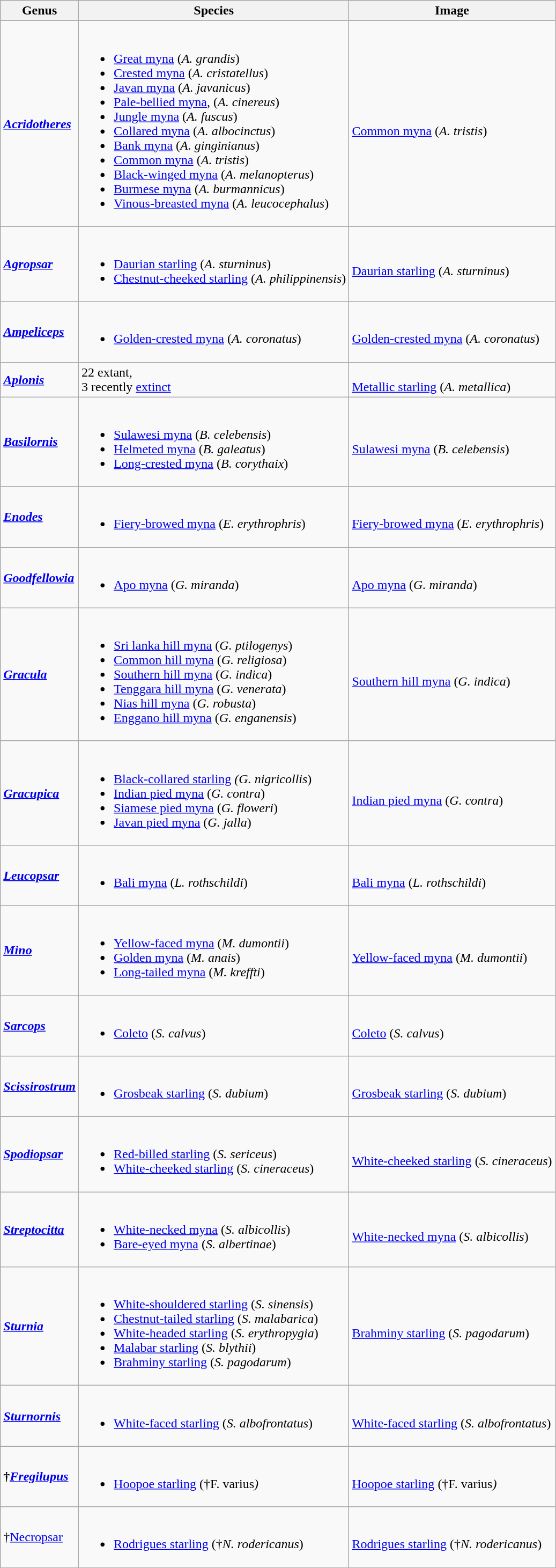<table class="wikitable">
<tr>
<th>Genus</th>
<th>Species</th>
<th>Image</th>
</tr>
<tr>
<td><strong><em><a href='#'>Acridotheres</a></em></strong></td>
<td><br><ul><li><a href='#'>Great myna</a> (<em>A. grandis</em>)</li><li><a href='#'>Crested myna</a> (<em>A. cristatellus</em>)</li><li><a href='#'>Javan myna</a> (<em>A. javanicus</em>)</li><li><a href='#'>Pale-bellied myna</a>, (<em>A. cinereus</em>)</li><li><a href='#'>Jungle myna</a> (<em>A. fuscus</em>)</li><li><a href='#'>Collared myna</a> (<em>A. albocinctus</em>)</li><li><a href='#'>Bank myna</a> (<em>A. ginginianus</em>)</li><li><a href='#'>Common myna</a> (<em>A. tristis</em>)</li><li><a href='#'>Black-winged myna</a> (<em>A. melanopterus</em>)</li><li><a href='#'>Burmese myna</a> (<em>A. burmannicus</em>)</li><li><a href='#'>Vinous-breasted myna</a> (<em>A. leucocephalus</em>)</li></ul></td>
<td><br><a href='#'>Common myna</a> (<em>A. tristis</em>)</td>
</tr>
<tr>
<td><strong><em><a href='#'>Agropsar</a></em></strong><br></td>
<td><br><ul><li><a href='#'>Daurian starling</a> (<em>A. sturninus</em>)</li><li><a href='#'>Chestnut-cheeked starling</a> (<em>A. philippinensis</em>)</li></ul></td>
<td><br><a href='#'>Daurian starling</a> 
(<em>A. sturninus</em>)</td>
</tr>
<tr>
<td><strong><em><a href='#'>Ampeliceps</a></em></strong></td>
<td><br><ul><li><a href='#'>Golden-crested myna</a> (<em>A. coronatus</em>)</li></ul></td>
<td><br><a href='#'>Golden-crested myna</a> 
(<em>A. coronatus</em>)</td>
</tr>
<tr>
<td><strong><em><a href='#'>Aplonis</a></em></strong></td>
<td>22 extant,<br>3 recently <a href='#'>extinct</a></td>
<td><br><a href='#'>Metallic starling</a> 
(<em>A. metallica</em>)</td>
</tr>
<tr>
<td><strong><em><a href='#'>Basilornis</a></em></strong></td>
<td><br><ul><li><a href='#'>Sulawesi myna</a> (<em>B. celebensis</em>)</li><li><a href='#'>Helmeted myna</a> (<em>B. galeatus</em>)</li><li><a href='#'>Long-crested myna</a> (<em>B. corythaix</em>)</li></ul></td>
<td><br><a href='#'>Sulawesi myna</a> 
(<em>B. celebensis</em>)</td>
</tr>
<tr>
<td><strong><em><a href='#'>Enodes</a></em></strong></td>
<td><br><ul><li><a href='#'>Fiery-browed myna</a> (<em>E. erythrophris</em>)</li></ul></td>
<td><br><a href='#'>Fiery-browed myna</a> 
(<em>E. erythrophris</em>)</td>
</tr>
<tr>
<td><strong><em><a href='#'>Goodfellowia</a></em></strong></td>
<td><br><ul><li><a href='#'>Apo myna</a> (<em>G. miranda</em>)</li></ul></td>
<td><br><a href='#'>Apo myna</a> 
(<em>G. miranda</em>)</td>
</tr>
<tr>
<td><strong><em><a href='#'>Gracula</a></em></strong></td>
<td><br><ul><li><a href='#'>Sri lanka hill myna</a> (<em>G. ptilogenys</em>)</li><li><a href='#'>Common hill myna</a> (<em>G. religiosa</em>)</li><li><a href='#'>Southern hill myna</a> (<em>G. indica</em>)</li><li><a href='#'>Tenggara hill myna</a> (<em>G. venerata</em>)</li><li><a href='#'>Nias hill myna</a> (<em>G. robusta</em>)</li><li><a href='#'>Enggano hill myna</a> (<em>G. enganensis</em>)</li></ul></td>
<td><br><a href='#'>Southern hill myna</a> 
(<em>G. indica</em>)</td>
</tr>
<tr>
<td><strong><em><a href='#'>Gracupica</a></em></strong></td>
<td><br><ul><li><a href='#'>Black-collared starling</a> <em>(G. nigricollis</em>)</li><li><a href='#'>Indian pied myna</a> (<em>G. contra</em>)</li><li><a href='#'>Siamese pied myna</a> (<em>G. floweri</em>)</li><li><a href='#'>Javan pied myna</a> (<em>G. jalla</em>)</li></ul></td>
<td><br><a href='#'>Indian pied myna</a> 
(<em>G. contra</em>)</td>
</tr>
<tr>
<td><strong><em><a href='#'>Leucopsar</a></em></strong></td>
<td><br><ul><li><a href='#'>Bali myna</a> (<em>L. rothschildi</em>)</li></ul></td>
<td><br><a href='#'>Bali myna</a> 
(<em>L. rothschildi</em>)</td>
</tr>
<tr>
<td><strong><em><a href='#'>Mino</a></em></strong></td>
<td><br><ul><li><a href='#'>Yellow-faced myna</a> (<em>M. dumontii</em>)</li><li><a href='#'>Golden myna</a> (<em>M. anais</em>)</li><li><a href='#'>Long-tailed myna</a> (<em>M. kreffti</em>)</li></ul></td>
<td><br><a href='#'>Yellow-faced myna</a> 
(<em>M. dumontii</em>)</td>
</tr>
<tr>
<td><strong><em><a href='#'>Sarcops</a></em></strong></td>
<td><br><ul><li><a href='#'>Coleto</a> (<em>S. calvus</em>)</li></ul></td>
<td><br><a href='#'>Coleto</a> 
(<em>S. calvus</em>)</td>
</tr>
<tr>
<td><strong><em><a href='#'>Scissirostrum</a></em></strong></td>
<td><br><ul><li><a href='#'>Grosbeak starling</a> (<em>S. dubium</em>)</li></ul></td>
<td><br><a href='#'>Grosbeak starling</a> 
(<em>S. dubium</em>)</td>
</tr>
<tr>
<td><strong><em><a href='#'>Spodiopsar</a></em></strong></td>
<td><br><ul><li><a href='#'>Red-billed starling</a> (<em>S. sericeus</em>)</li><li><a href='#'>White-cheeked starling</a> (<em>S. cineraceus</em>)</li></ul></td>
<td><br><a href='#'>White-cheeked starling</a> 
(<em>S. cineraceus</em>)</td>
</tr>
<tr>
<td><strong><em><a href='#'>Streptocitta</a></em></strong></td>
<td><br><ul><li><a href='#'>White-necked myna</a> (<em>S. albicollis</em>)</li><li><a href='#'>Bare-eyed myna</a> (<em>S. albertinae</em>)</li></ul></td>
<td><br><a href='#'>White-necked myna</a> 
(<em>S. albicollis</em>)</td>
</tr>
<tr>
<td><strong><em><a href='#'>Sturnia</a></em></strong><br></td>
<td><br><ul><li><a href='#'>White-shouldered starling</a> (<em>S. sinensis</em>)</li><li><a href='#'>Chestnut-tailed starling</a> (<em>S. malabarica</em>)</li><li><a href='#'>White-headed starling</a> (<em>S. erythropygia</em>)</li><li><a href='#'>Malabar starling</a> (<em>S. blythii</em>)</li><li><a href='#'>Brahminy starling</a> (<em>S. pagodarum</em>)</li></ul></td>
<td><br><a href='#'>Brahminy starling</a> 
(<em>S. pagodarum</em>)</td>
</tr>
<tr>
<td><strong><em><a href='#'>Sturnornis</a></em></strong></td>
<td><br><ul><li><a href='#'>White-faced starling</a> (<em>S. albofrontatus</em>)</li></ul></td>
<td><br><a href='#'>White-faced starling</a> 
(<em>S. albofrontatus</em>)</td>
</tr>
<tr>
<td><strong>†<em><a href='#'>Fregilupus</a><strong><em></td>
<td><br><ul><li><a href='#'>Hoopoe starling</a> (†</em>F. varius<em>)</li></ul></td>
<td><br><a href='#'>Hoopoe starling</a> 
(†</em>F. varius<em>)</td>
</tr>
<tr>
<td></strong>†</em><a href='#'>Necropsar</a></em></strong></td>
<td><br><ul><li><a href='#'>Rodrigues starling</a> (†<em>N. rodericanus</em>)</li></ul></td>
<td><br><a href='#'>Rodrigues starling</a> 
(†<em>N. rodericanus</em>)</td>
</tr>
</table>
